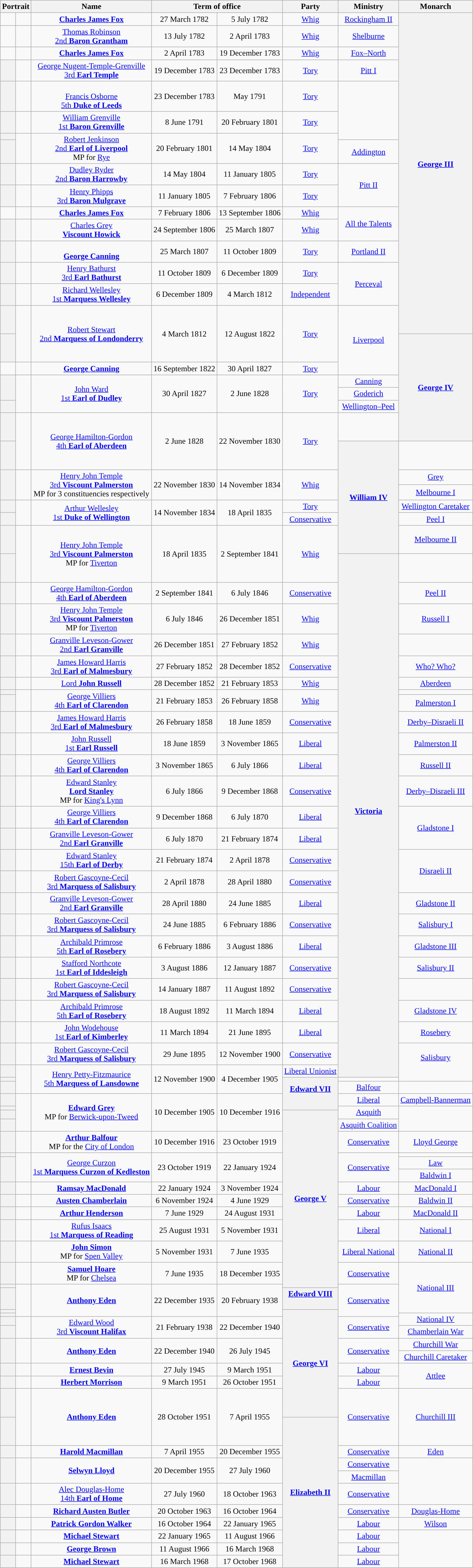<table class="wikitable plainrowheaders" style="text-align:center">
<tr>
<th colspan=2>Portrait</th>
<th>Name</th>
<th colspan=2>Term of office</th>
<th>Party</th>
<th>Ministry</th>
<th>Monarch<br></th>
</tr>
<tr>
<td style="background-color: "></td>
<td></td>
<td><strong><a href='#'>Charles James Fox</a></strong><br></td>
<td>27 March 1782</td>
<td>5 July 1782</td>
<td><a href='#'>Whig</a></td>
<td><a href='#'>Rockingham II</a></td>
<th scope=row style="text-align:center" rowspan=16><a href='#'><strong>George III</strong></a><br><br><br></th>
</tr>
<tr>
<td style="background-color: "></td>
<td></td>
<td><a href='#'>Thomas Robinson<br>2nd <strong>Baron Grantham</strong></a></td>
<td>13 July 1782</td>
<td>2 April 1783</td>
<td><a href='#'>Whig</a></td>
<td><a href='#'>Shelburne</a><br></td>
</tr>
<tr>
<td style="background-color: "></td>
<td></td>
<td><strong><a href='#'>Charles James Fox</a></strong><br></td>
<td>2 April 1783</td>
<td>19 December 1783</td>
<td><a href='#'>Whig</a></td>
<td><a href='#'>Fox–North</a></td>
</tr>
<tr>
<th style="background-color: "></th>
<td></td>
<td><a href='#'>George Nugent-Temple-Grenville<br>3rd <strong>Earl Temple</strong></a></td>
<td>19 December 1783</td>
<td>23 December 1783</td>
<td><a href='#'>Tory</a></td>
<td><a href='#'>Pitt I</a></td>
</tr>
<tr>
<th style="background-color: "></th>
<td></td>
<td><a href='#'><br>Francis Osborne<br>5th <strong>Duke of Leeds</strong></a></td>
<td>23 December 1783</td>
<td>May 1791</td>
<td><a href='#'>Tory</a></td>
</tr>
<tr>
<th style="background-color: "></th>
<td></td>
<td><a href='#'>William Grenville<br>1st <strong>Baron Grenville</strong></a></td>
<td>8 June 1791</td>
<td>20 February 1801</td>
<td><a href='#'>Tory</a></td>
</tr>
<tr>
<th style="background-color: "></th>
<td rowspan=2></td>
<td rowspan=2><a href='#'>Robert Jenkinson<br>2nd <strong>Earl of Liverpool</strong></a><br>MP for <a href='#'>Rye</a></td>
<td rowspan=2>20 February 1801</td>
<td rowspan=2>14 May 1804</td>
<td rowspan=2 ><a href='#'>Tory</a></td>
</tr>
<tr>
<th style="background-color: "></th>
<td><a href='#'>Addington</a></td>
</tr>
<tr>
<th style="background-color: "></th>
<td></td>
<td><a href='#'>Dudley Ryder<br>2nd <strong>Baron Harrowby</strong></a></td>
<td>14 May 1804</td>
<td>11 January 1805</td>
<td><a href='#'>Tory</a></td>
<td rowspan=2 ><a href='#'>Pitt II</a></td>
</tr>
<tr>
<th style="background-color: "></th>
<td></td>
<td><a href='#'>Henry Phipps<br>3rd <strong>Baron Mulgrave</strong></a></td>
<td>11 January 1805</td>
<td>7 February 1806</td>
<td><a href='#'>Tory</a></td>
</tr>
<tr>
<td style="background-color: "></td>
<td></td>
<td><strong><a href='#'>Charles James Fox</a></strong><br></td>
<td>7 February 1806</td>
<td>13 September 1806</td>
<td><a href='#'>Whig</a></td>
<td rowspan=2 ><a href='#'>All the Talents</a><br></td>
</tr>
<tr>
<th style="background-color: "></th>
<td></td>
<td><a href='#'>Charles Grey<br><strong>Viscount Howick</strong></a><br></td>
<td>24 September 1806</td>
<td>25 March 1807</td>
<td><a href='#'>Whig</a></td>
</tr>
<tr>
<th style="background-color: "></th>
<td></td>
<td><a href='#'><br><strong>George Canning</strong></a><br></td>
<td>25 March 1807</td>
<td>11 October 1809</td>
<td><a href='#'>Tory</a></td>
<td><a href='#'>Portland II</a></td>
</tr>
<tr>
<th style="background-color: "></th>
<td></td>
<td><a href='#'>Henry Bathurst<br>3rd <strong>Earl Bathurst</strong></a></td>
<td>11 October 1809</td>
<td>6 December 1809</td>
<td><a href='#'>Tory</a></td>
<td rowspan=2 ><a href='#'>Perceval</a></td>
</tr>
<tr>
<th style="background-color: "></th>
<td></td>
<td><a href='#'>Richard Wellesley<br>1st <strong>Marquess Wellesley</strong></a></td>
<td>6 December 1809</td>
<td>4 March 1812</td>
<td><a href='#'>Independent</a></td>
</tr>
<tr>
<th height=50 style="background-color: "></th>
<td rowspan=2></td>
<td rowspan=2><a href='#'>Robert Stewart<br>2nd <strong>Marquess of Londonderry</strong></a></td>
<td rowspan=2>4 March 1812</td>
<td rowspan=2>12 August 1822</td>
<td rowspan=2 ><a href='#'>Tory</a></td>
<td rowspan=3 ><a href='#'>Liverpool</a></td>
</tr>
<tr>
<th height=50 style="background-color: "></th>
<th scope=row style="text-align:center" rowspan=6><a href='#'><strong>George IV</strong></a><br></th>
</tr>
<tr>
<td style="background-color: "></td>
<td></td>
<td><strong><a href='#'>George Canning</a></strong><br></td>
<td>16 September 1822</td>
<td>30 April 1827</td>
<td><a href='#'>Tory</a></td>
</tr>
<tr>
<th rowspan=2 style="background-color: "></th>
<td rowspan=3></td>
<td rowspan=3><a href='#'>John Ward<br>1st <strong>Earl of Dudley</strong></a></td>
<td rowspan=3>30 April 1827</td>
<td rowspan=3>2 June 1828</td>
<td rowspan=3 ><a href='#'>Tory</a></td>
<td><a href='#'>Canning</a><br></td>
</tr>
<tr>
<td><a href='#'>Goderich</a></td>
</tr>
<tr>
<th style="background-color: "></th>
<td><a href='#'>Wellington–Peel</a></td>
</tr>
<tr>
<th height=50 style="background-color: "></th>
<td rowspan=2></td>
<td rowspan=2><a href='#'>George Hamilton-Gordon<br>4th <strong>Earl of Aberdeen</strong></a></td>
<td rowspan=2>2 June 1828</td>
<td rowspan=2>22 November 1830</td>
<td rowspan=2 ><a href='#'>Tory</a></td>
</tr>
<tr>
<th height=50 style="background-color: "></th>
<th scope=row style="text-align:center" rowspan=6><a href='#'><strong>William IV</strong></a><br></th>
</tr>
<tr>
<th rowspan=2 style="background-color: "></th>
<td rowspan=2></td>
<td rowspan=2><a href='#'>Henry John Temple<br>3rd <strong>Viscount Palmerston</strong></a><br>MP for 3 constituencies respectively</td>
<td rowspan=2>22 November 1830</td>
<td rowspan=2>14 November 1834</td>
<td rowspan=2 ><a href='#'>Whig</a></td>
<td><a href='#'>Grey</a></td>
</tr>
<tr>
<td><a href='#'>Melbourne I</a></td>
</tr>
<tr>
<th style="background-color: "></th>
<td rowspan=2></td>
<td rowspan=2><a href='#'>Arthur Wellesley<br>1st <strong>Duke of Wellington</strong></a></td>
<td rowspan=2>14 November 1834</td>
<td rowspan=2>18 April 1835</td>
<td><a href='#'>Tory</a></td>
<td><a href='#'>Wellington Caretaker</a></td>
</tr>
<tr>
<th style="background-color: "></th>
<td><a href='#'>Conservative</a></td>
<td><a href='#'>Peel I</a></td>
</tr>
<tr>
<th height=50 style="background-color: "></th>
<td rowspan=2></td>
<td rowspan=2><a href='#'>Henry John Temple<br>3rd <strong>Viscount Palmerston</strong></a><br>MP for <a href='#'>Tiverton</a></td>
<td rowspan=2>18 April 1835</td>
<td rowspan=2>2 September 1841</td>
<td rowspan=2 ><a href='#'>Whig</a></td>
<td><a href='#'>Melbourne II</a></td>
</tr>
<tr>
<th height=50 style="background-color: "></th>
<th scope=row style="text-align:center" rowspan=25><a href='#'><strong>Victoria</strong></a><br><br></th>
</tr>
<tr>
<th style="background-color: "></th>
<td></td>
<td><a href='#'>George Hamilton-Gordon<br>4th <strong>Earl of Aberdeen</strong></a></td>
<td>2 September 1841</td>
<td>6 July 1846</td>
<td><a href='#'>Conservative</a></td>
<td><a href='#'>Peel II</a></td>
</tr>
<tr>
<th style="background-color: "></th>
<td></td>
<td><a href='#'>Henry John Temple<br>3rd <strong>Viscount Palmerston</strong></a><br>MP for <a href='#'>Tiverton</a></td>
<td>6 July 1846</td>
<td>26 December 1851</td>
<td><a href='#'>Whig</a></td>
<td><a href='#'>Russell I</a></td>
</tr>
<tr>
<th style="background-color: "></th>
<td></td>
<td><a href='#'>Granville Leveson-Gower<br>2nd <strong>Earl Granville</strong></a></td>
<td>26 December 1851</td>
<td>27 February 1852</td>
<td><a href='#'>Whig</a></td>
</tr>
<tr>
<th style="background-color: "></th>
<td></td>
<td><a href='#'>James Howard Harris<br>3rd <strong>Earl of Malmesbury</strong></a></td>
<td>27 February 1852</td>
<td>28 December 1852</td>
<td><a href='#'>Conservative</a></td>
<td><a href='#'>Who? Who?</a></td>
</tr>
<tr>
<th style="background-color: "></th>
<td></td>
<td><a href='#'>Lord <strong>John Russell</strong></a><br></td>
<td>28 December 1852</td>
<td>21 February 1853</td>
<td><a href='#'>Whig</a></td>
<td><a href='#'>Aberdeen</a><br></td>
</tr>
<tr>
<th style="background-color: "></th>
<td rowspan=2></td>
<td rowspan=2><a href='#'>George Villiers<br>4th <strong>Earl of Clarendon</strong></a></td>
<td rowspan=2>21 February 1853</td>
<td rowspan=2>26 February 1858</td>
<td rowspan=2 ><a href='#'>Whig</a></td>
</tr>
<tr>
<th style="background-color: "></th>
<td><a href='#'>Palmerston I</a></td>
</tr>
<tr>
<th style="background-color: "></th>
<td></td>
<td><a href='#'>James Howard Harris<br>3rd <strong>Earl of Malmesbury</strong></a></td>
<td>26 February 1858</td>
<td>18 June 1859</td>
<td><a href='#'>Conservative</a></td>
<td><a href='#'>Derby–Disraeli II</a></td>
</tr>
<tr>
<th style="background-color: "></th>
<td></td>
<td><a href='#'>John Russell<br>1st <strong>Earl Russell</strong></a></td>
<td>18 June 1859</td>
<td>3 November 1865</td>
<td><a href='#'>Liberal</a></td>
<td><a href='#'>Palmerston II</a></td>
</tr>
<tr>
<th style="background-color: "></th>
<td></td>
<td><a href='#'>George Villiers<br>4th <strong>Earl of Clarendon</strong></a></td>
<td>3 November 1865</td>
<td>6 July 1866</td>
<td><a href='#'>Liberal</a></td>
<td><a href='#'>Russell II</a></td>
</tr>
<tr>
<th style="background-color: "></th>
<td></td>
<td><a href='#'>Edward Stanley<br><strong>Lord Stanley</strong></a><br>MP for <a href='#'>King's Lynn</a></td>
<td>6 July 1866</td>
<td>9 December 1868</td>
<td><a href='#'>Conservative</a></td>
<td><a href='#'>Derby–Disraeli III</a></td>
</tr>
<tr>
<th style="background-color: "></th>
<td></td>
<td><a href='#'>George Villiers<br>4th <strong>Earl of Clarendon</strong></a></td>
<td>9 December 1868</td>
<td>6 July 1870</td>
<td><a href='#'>Liberal</a></td>
<td rowspan=2 ><a href='#'>Gladstone I</a></td>
</tr>
<tr>
<th style="background-color: "></th>
<td></td>
<td><a href='#'>Granville Leveson-Gower<br>2nd <strong>Earl Granville</strong></a></td>
<td>6 July 1870</td>
<td>21 February 1874</td>
<td><a href='#'>Liberal</a></td>
</tr>
<tr>
<th style="background-color: "></th>
<td></td>
<td><a href='#'>Edward Stanley<br>15th <strong>Earl of Derby</strong></a></td>
<td>21 February 1874</td>
<td>2 April 1878</td>
<td><a href='#'>Conservative</a></td>
<td rowspan=2 ><a href='#'>Disraeli II</a></td>
</tr>
<tr>
<th style="background-color: "></th>
<td></td>
<td><a href='#'>Robert Gascoyne-Cecil<br>3rd <strong>Marquess of Salisbury</strong></a></td>
<td>2 April 1878</td>
<td>28 April 1880</td>
<td><a href='#'>Conservative</a></td>
</tr>
<tr>
<th style="background-color: "></th>
<td></td>
<td><a href='#'>Granville Leveson-Gower<br>2nd <strong>Earl Granville</strong></a></td>
<td>28 April 1880</td>
<td>24 June 1885</td>
<td><a href='#'>Liberal</a></td>
<td><a href='#'>Gladstone II</a></td>
</tr>
<tr>
<th style="background-color: "></th>
<td></td>
<td><a href='#'>Robert Gascoyne-Cecil<br>3rd <strong>Marquess of Salisbury</strong></a></td>
<td>24 June 1885</td>
<td>6 February 1886</td>
<td><a href='#'>Conservative</a></td>
<td><a href='#'>Salisbury I</a></td>
</tr>
<tr>
<th style="background-color: "></th>
<td></td>
<td><a href='#'>Archibald Primrose<br>5th <strong>Earl of Rosebery</strong></a></td>
<td>6 February 1886</td>
<td>3 August 1886</td>
<td><a href='#'>Liberal</a></td>
<td><a href='#'>Gladstone III</a></td>
</tr>
<tr>
<th style="background-color: "></th>
<td></td>
<td><a href='#'>Stafford Northcote<br>1st <strong>Earl of Iddesleigh</strong></a></td>
<td>3 August 1886</td>
<td>12 January 1887</td>
<td><a href='#'>Conservative</a></td>
<td><a href='#'>Salisbury II</a></td>
</tr>
<tr>
<th style="background-color: "></th>
<td></td>
<td><a href='#'>Robert Gascoyne-Cecil<br>3rd <strong>Marquess of Salisbury</strong></a></td>
<td>14 January 1887</td>
<td>11 August 1892</td>
<td><a href='#'>Conservative</a></td>
</tr>
<tr>
<th style="background-color: "></th>
<td></td>
<td><a href='#'>Archibald Primrose<br>5th <strong>Earl of Rosebery</strong></a></td>
<td>18 August 1892</td>
<td>11 March 1894</td>
<td><a href='#'>Liberal</a></td>
<td><a href='#'>Gladstone IV</a></td>
</tr>
<tr>
<th style="background-color: "></th>
<td></td>
<td><a href='#'>John Wodehouse<br>1st <strong>Earl of Kimberley</strong></a></td>
<td>11 March 1894</td>
<td>21 June 1895</td>
<td><a href='#'>Liberal</a></td>
<td><a href='#'>Rosebery</a></td>
</tr>
<tr>
<th style="background-color: "></th>
<td></td>
<td><a href='#'>Robert Gascoyne-Cecil<br>3rd <strong>Marquess of Salisbury</strong></a></td>
<td>29 June 1895</td>
<td>12 November 1900</td>
<td><a href='#'>Conservative</a></td>
<td rowspan=3 ><a href='#'>Salisbury<br></a><br></td>
</tr>
<tr>
<th style="background-color: "></th>
<td rowspan=3></td>
<td rowspan=3><a href='#'>Henry Petty-Fitzmaurice<br>5th <strong>Marquess of Lansdowne</strong></a></td>
<td rowspan=3>12 November 1900</td>
<td rowspan=3>4 December 1905</td>
<td><a href='#'>Liberal Unionist</a></td>
</tr>
<tr>
<th style="background-color: "></th>
<th scope=row style="text-align:center" rowspan=4><strong><a href='#'>Edward VII</a></strong><br><br></th>
</tr>
<tr>
<th style="background-color: "></th>
<td><a href='#'>Balfour</a></td>
</tr>
<tr>
<th style="background-color: "></th>
<td rowspan=4></td>
<td rowspan=4><a href='#'><strong>Edward Grey</strong></a><br>MP for <a href='#'>Berwick-upon-Tweed</a></td>
<td rowspan=4>10 December 1905</td>
<td rowspan=4>10 December 1916</td>
<td><a href='#'>Liberal</a></td>
<td><a href='#'>Campbell-Bannerman</a></td>
</tr>
<tr>
<th style="background-color: "></th>
<td rowspan=2 ><a href='#'>Asquith<br></a></td>
</tr>
<tr>
<th style="background-color: "></th>
<th scope=row style="text-align:center" rowspan=13><strong><a href='#'>George V</a></strong><br></th>
</tr>
<tr>
<th style="background-color: "></th>
<td><a href='#'>Asquith Coalition</a><br></td>
</tr>
<tr>
<th style="background-color: "></th>
<td></td>
<td><strong><a href='#'>Arthur Balfour</a></strong><br>MP for the <a href='#'>City of London</a></td>
<td>10 December 1916</td>
<td>23 October 1919</td>
<td><a href='#'>Conservative</a></td>
<td><a href='#'>Lloyd George<br></a></td>
</tr>
<tr>
<th style="background-color: "></th>
<td rowspan=3></td>
<td rowspan=3><a href='#'>George Curzon<br>1st <strong>Marquess Curzon of Kedleston</strong></a></td>
<td rowspan=3>23 October 1919</td>
<td rowspan=3>22 January 1924</td>
<td rowspan=3 ><a href='#'>Conservative</a></td>
</tr>
<tr>
<th rowspan=2 style="background-color: "></th>
<td><a href='#'>Law</a></td>
</tr>
<tr>
<td><a href='#'>Baldwin I</a></td>
</tr>
<tr>
<th style="background-color: "></th>
<td></td>
<td><strong><a href='#'>Ramsay MacDonald</a></strong><br></td>
<td>22 January 1924</td>
<td>3 November 1924</td>
<td><a href='#'>Labour</a></td>
<td><a href='#'>MacDonald I</a></td>
</tr>
<tr>
<th style="background-color: "></th>
<td></td>
<td><strong><a href='#'>Austen Chamberlain</a></strong><br></td>
<td>6 November 1924</td>
<td>4 June 1929</td>
<td><a href='#'>Conservative</a></td>
<td><a href='#'>Baldwin II</a></td>
</tr>
<tr>
<th style="background-color: "></th>
<td></td>
<td><strong><a href='#'>Arthur Henderson</a></strong><br></td>
<td>7 June 1929</td>
<td>24 August 1931</td>
<td><a href='#'>Labour</a></td>
<td><a href='#'>MacDonald II</a></td>
</tr>
<tr>
<th style="background-color: "></th>
<td></td>
<td><a href='#'>Rufus Isaacs<br>1st <strong>Marquess of Reading</strong></a></td>
<td>25 August 1931</td>
<td>5 November 1931</td>
<td><a href='#'>Liberal</a></td>
<td><a href='#'>National I</a><br></td>
</tr>
<tr>
<th style="background-color: "></th>
<td></td>
<td><a href='#'><strong>John Simon</strong></a><br>MP for <a href='#'>Spen Valley</a></td>
<td>5 November 1931</td>
<td>7 June 1935</td>
<td><a href='#'>Liberal National</a></td>
<td><a href='#'>National II</a></td>
</tr>
<tr>
<th style="background-color: "></th>
<td></td>
<td><a href='#'><strong>Samuel Hoare</strong></a><br>MP for <a href='#'>Chelsea</a></td>
<td>7 June 1935</td>
<td>18 December 1935</td>
<td><a href='#'>Conservative</a></td>
<td rowspan=4 ><a href='#'>National III</a><br></td>
</tr>
<tr>
<th style="background-color: "></th>
<td rowspan=4></td>
<td rowspan=4><strong><a href='#'>Anthony Eden</a></strong><br></td>
<td rowspan=4>22 December 1935</td>
<td rowspan=4>20 February 1938</td>
<td rowspan=4 ><a href='#'>Conservative</a></td>
</tr>
<tr>
<th style="background-color: "></th>
<th scope=row style="text-align:center"><strong><a href='#'>Edward VIII</a></strong><br><br></th>
</tr>
<tr>
<th style="background-color: "></th>
<th scope=row style="text-align:center" rowspan=10><strong><a href='#'>George VI</a></strong><br></th>
</tr>
<tr>
<th style="background-color: "></th>
<td rowspan=2 ><a href='#'>National IV</a></td>
</tr>
<tr>
<th style="background-color: "></th>
<td rowspan=3></td>
<td rowspan=3><a href='#'>Edward Wood<br>3rd <strong>Viscount Halifax</strong></a></td>
<td rowspan=3>21 February 1938</td>
<td rowspan=3>22 December 1940</td>
<td rowspan=3 ><a href='#'>Conservative</a></td>
</tr>
<tr>
<th rowspan=2 style="background-color: "></th>
<td><a href='#'>Chamberlain War</a></td>
</tr>
<tr>
<td rowspan=2 ><a href='#'>Churchill War</a><br></td>
</tr>
<tr>
<th rowspan=2 style="background-color: "></th>
<td rowspan=2></td>
<td rowspan=2><strong><a href='#'>Anthony Eden</a></strong><br></td>
<td rowspan=2>22 December 1940</td>
<td rowspan=2>26 July 1945</td>
<td rowspan=2 ><a href='#'>Conservative</a></td>
</tr>
<tr>
<td><a href='#'>Churchill Caretaker</a><br></td>
</tr>
<tr>
<th style="background-color: "></th>
<td></td>
<td><strong><a href='#'>Ernest Bevin</a></strong><br></td>
<td>27 July 1945</td>
<td>9 March 1951</td>
<td><a href='#'>Labour</a></td>
<td rowspan=2 ><a href='#'>Attlee<br></a></td>
</tr>
<tr>
<th style="background-color: "></th>
<td></td>
<td><strong><a href='#'>Herbert Morrison</a></strong><br></td>
<td>9 March 1951</td>
<td>26 October 1951</td>
<td><a href='#'>Labour</a></td>
</tr>
<tr>
<th height=50 style="background-color: "></th>
<td rowspan=2></td>
<td rowspan=2><strong><a href='#'>Anthony Eden</a></strong><br></td>
<td rowspan=2>28 October 1951</td>
<td rowspan=2>7 April 1955</td>
<td rowspan=2 ><a href='#'>Conservative</a></td>
<td rowspan=2 ><a href='#'>Churchill III</a></td>
</tr>
<tr>
<th height=50 style="background-color: "></th>
<th scope=row style="text-align:center" rowspan=10><strong><a href='#'>Elizabeth II</a></strong><br></th>
</tr>
<tr>
<th style="background-color: "></th>
<td></td>
<td><strong><a href='#'>Harold Macmillan</a></strong><br></td>
<td>7 April 1955</td>
<td>20 December 1955</td>
<td><a href='#'>Conservative</a></td>
<td><a href='#'>Eden</a></td>
</tr>
<tr>
<th rowspan=2 style="background-color: "></th>
<td rowspan=2></td>
<td rowspan=2><strong><a href='#'>Selwyn Lloyd</a></strong><br></td>
<td rowspan=2>20 December 1955</td>
<td rowspan=2>27 July 1960</td>
<td><a href='#'>Conservative</a></td>
</tr>
<tr>
<td><a href='#'>Macmillan<br></a></td>
</tr>
<tr>
<th style="background-color: "></th>
<td></td>
<td><a href='#'>Alec Douglas-Home<br>14th <strong>Earl of Home</strong></a></td>
<td>27 July 1960</td>
<td>18 October 1963</td>
<td><a href='#'>Conservative</a></td>
</tr>
<tr>
<th style="background-color: "></th>
<td></td>
<td><a href='#'><strong>Richard Austen Butler</strong></a><br></td>
<td>20 October 1963</td>
<td>16 October 1964</td>
<td><a href='#'>Conservative</a></td>
<td><a href='#'>Douglas-Home</a></td>
</tr>
<tr>
<th style="background-color: "></th>
<td></td>
<td><strong><a href='#'>Patrick Gordon Walker</a></strong><br></td>
<td>16 October 1964</td>
<td>22 January 1965</td>
<td><a href='#'>Labour</a></td>
<td><a href='#'>Wilson<br></a></td>
</tr>
<tr>
<th style="background-color: "></th>
<td></td>
<td><a href='#'><strong>Michael Stewart</strong></a><br></td>
<td>22 January 1965</td>
<td>11 August 1966</td>
<td><a href='#'>Labour</a></td>
</tr>
<tr>
<th style="background-color: "></th>
<td></td>
<td><a href='#'><strong>George Brown</strong></a><br></td>
<td>11 August 1966</td>
<td>16 March 1968</td>
<td><a href='#'>Labour</a></td>
</tr>
<tr>
<th style="background-color: "></th>
<td></td>
<td><a href='#'><strong>Michael Stewart</strong></a><br></td>
<td>16 March 1968</td>
<td>17 October 1968</td>
<td><a href='#'>Labour</a></td>
</tr>
</table>
